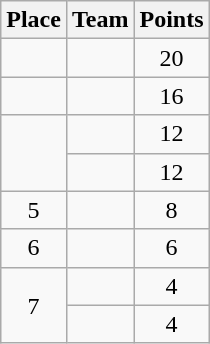<table class="wikitable" style="text-align:center; padding-bottom:0;">
<tr>
<th>Place</th>
<th style="text-align:left;">Team</th>
<th>Points</th>
</tr>
<tr>
<td></td>
<td align=left></td>
<td>20</td>
</tr>
<tr>
<td></td>
<td align=left></td>
<td>16</td>
</tr>
<tr>
<td rowspan=2></td>
<td align=left></td>
<td>12</td>
</tr>
<tr>
<td align=left></td>
<td>12</td>
</tr>
<tr>
<td>5</td>
<td align=left></td>
<td>8</td>
</tr>
<tr>
<td>6</td>
<td align=left></td>
<td>6</td>
</tr>
<tr>
<td rowspan=2>7</td>
<td align=left></td>
<td>4</td>
</tr>
<tr>
<td align=left></td>
<td>4</td>
</tr>
</table>
